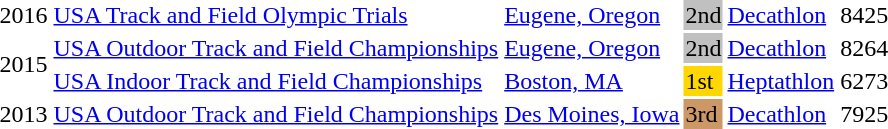<table>
<tr>
<td>2016</td>
<td><a href='#'>USA Track and Field Olympic Trials</a></td>
<td><a href='#'>Eugene, Oregon</a></td>
<td bgcolor="silver">2nd</td>
<td><a href='#'>Decathlon</a></td>
<td>8425</td>
</tr>
<tr>
<td rowspan=2>2015</td>
<td><a href='#'>USA Outdoor Track and Field Championships</a></td>
<td><a href='#'>Eugene, Oregon</a></td>
<td bgcolor="silver">2nd</td>
<td><a href='#'>Decathlon</a></td>
<td>8264</td>
</tr>
<tr>
<td><a href='#'>USA Indoor Track and Field Championships</a></td>
<td><a href='#'>Boston, MA</a></td>
<td bgcolor="gold">1st</td>
<td><a href='#'>Heptathlon</a></td>
<td>6273</td>
</tr>
<tr>
<td>2013</td>
<td><a href='#'>USA Outdoor Track and Field Championships</a></td>
<td><a href='#'>Des Moines, Iowa</a></td>
<td bgcolor="cc9966">3rd</td>
<td><a href='#'>Decathlon</a></td>
<td>7925</td>
</tr>
</table>
